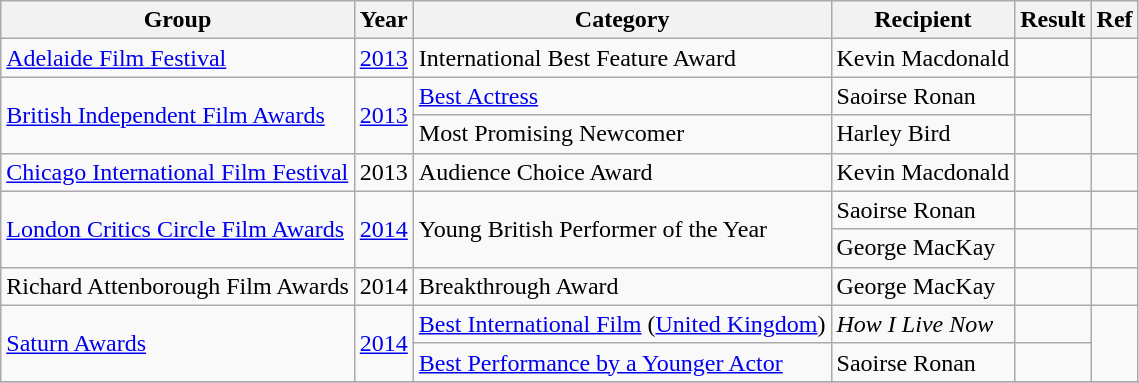<table class="wikitable sortable">
<tr>
<th>Group</th>
<th>Year</th>
<th>Category</th>
<th>Recipient</th>
<th>Result</th>
<th>Ref</th>
</tr>
<tr>
<td><a href='#'>Adelaide Film Festival</a></td>
<td><a href='#'>2013</a></td>
<td>International Best Feature Award</td>
<td>Kevin Macdonald</td>
<td></td>
<td align="center"></td>
</tr>
<tr>
<td rowspan="2"><a href='#'>British Independent Film Awards</a></td>
<td rowspan="2"><a href='#'>2013</a></td>
<td><a href='#'>Best Actress</a></td>
<td>Saoirse Ronan</td>
<td></td>
<td rowspan="2" align="center"></td>
</tr>
<tr>
<td>Most Promising Newcomer</td>
<td>Harley Bird</td>
<td></td>
</tr>
<tr>
<td><a href='#'>Chicago International Film Festival</a></td>
<td>2013</td>
<td>Audience Choice Award</td>
<td>Kevin Macdonald</td>
<td></td>
<td align="center"></td>
</tr>
<tr>
<td rowspan="2"><a href='#'>London Critics Circle Film Awards</a></td>
<td rowspan="2"><a href='#'>2014</a></td>
<td rowspan="2">Young British Performer of the Year</td>
<td>Saoirse Ronan</td>
<td></td>
<td align="center"></td>
</tr>
<tr>
<td>George MacKay</td>
<td></td>
<td align="center"></td>
</tr>
<tr>
<td>Richard Attenborough Film Awards</td>
<td>2014</td>
<td>Breakthrough Award</td>
<td>George MacKay</td>
<td></td>
<td align="center"></td>
</tr>
<tr>
<td rowspan="2"><a href='#'>Saturn Awards</a></td>
<td rowspan="2"><a href='#'>2014</a></td>
<td><a href='#'>Best International Film</a> (<a href='#'>United Kingdom</a>)</td>
<td><em>How I Live Now</em></td>
<td></td>
<td rowspan="2" align="center"></td>
</tr>
<tr>
<td><a href='#'>Best Performance by a Younger Actor</a></td>
<td>Saoirse Ronan</td>
<td></td>
</tr>
<tr>
</tr>
</table>
